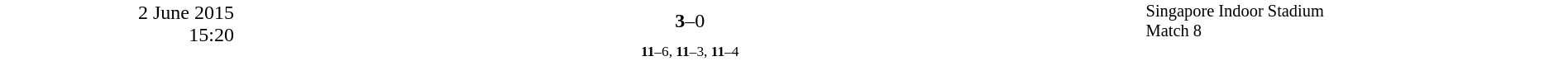<table style="width:100%; background:#ffffff;" cellspacing="0">
<tr>
<td rowspan="2" width="15%" style="text-align:right; vertical-align:top;">2 June 2015<br>15:20<br></td>
<td width="25%" style="text-align:right"><strong></strong></td>
<td width="8%" style="text-align:center"><strong>3</strong>–0</td>
<td width="25%"></td>
<td width="27%" style="font-size:85%; vertical-align:top;">Singapore Indoor Stadium<br>Match 8</td>
</tr>
<tr width="58%" style="font-size:85%;vertical-align:top;"|>
<td colspan="3" style="font-size:85%; text-align:center; vertical-align:top;"><strong>11</strong>–6, <strong>11</strong>–3, <strong>11</strong>–4</td>
</tr>
</table>
